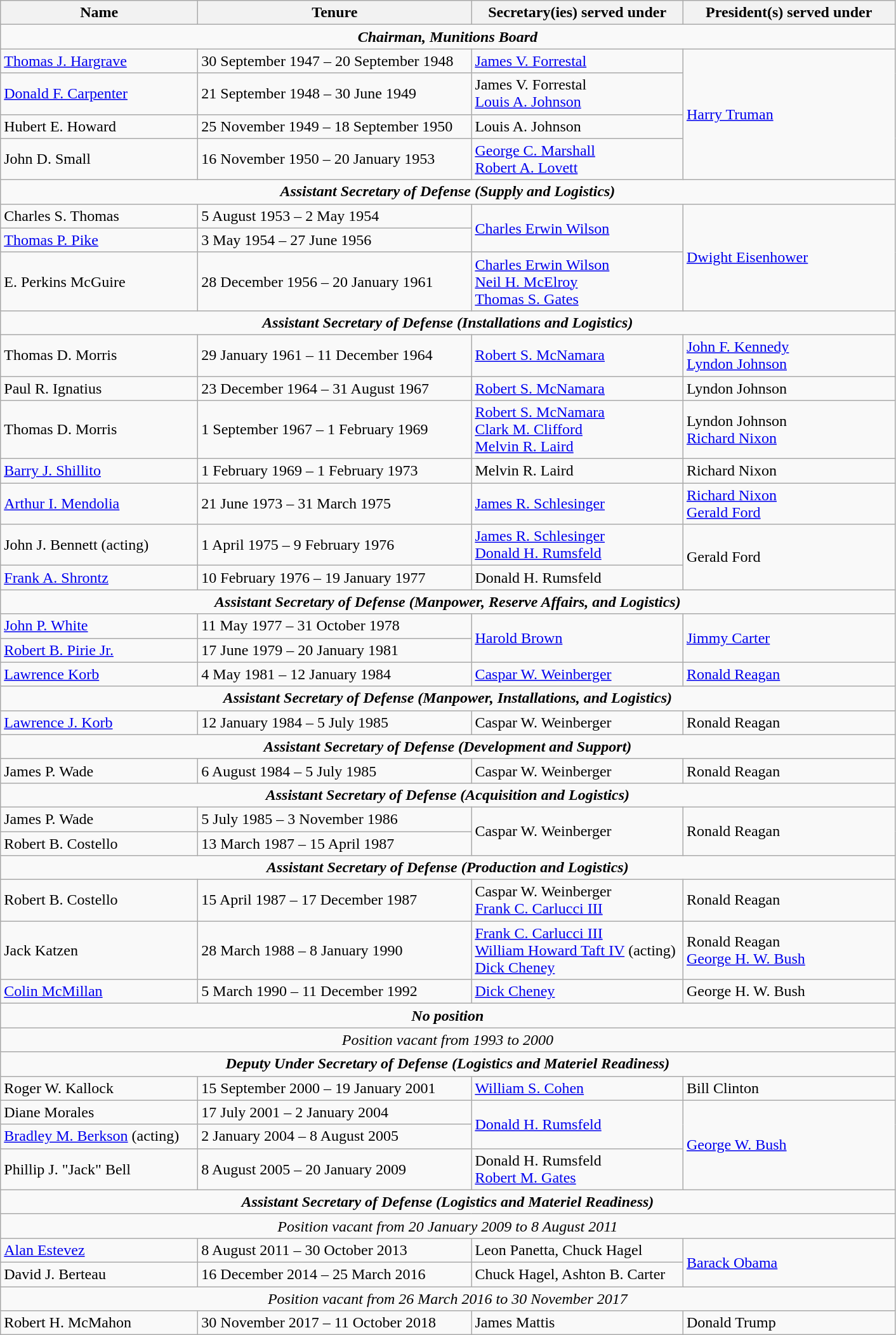<table class="wikitable">
<tr>
<th scope="col" style="width:200px;">Name</th>
<th scope="col" style="width:280px;">Tenure</th>
<th scope="col" style="width:215px;">Secretary(ies) served under</th>
<th scope="col" style="width:215px;">President(s) served under</th>
</tr>
<tr>
<td colspan="4" style="text-align:center;"><strong><em> Chairman, Munitions Board</em></strong></td>
</tr>
<tr>
<td><a href='#'>Thomas J. Hargrave</a></td>
<td>30 September 1947 – 20 September 1948</td>
<td><a href='#'>James V. Forrestal</a></td>
<td rowspan="4"><a href='#'>Harry Truman</a></td>
</tr>
<tr>
<td><a href='#'>Donald F. Carpenter</a></td>
<td>21 September 1948 – 30 June 1949</td>
<td>James V. Forrestal <br> <a href='#'>Louis A. Johnson</a></td>
</tr>
<tr>
<td>Hubert E. Howard</td>
<td>25 November 1949 – 18 September 1950</td>
<td>Louis A. Johnson</td>
</tr>
<tr>
<td>John D. Small</td>
<td>16 November 1950 – 20 January 1953</td>
<td><a href='#'>George C. Marshall</a> <br> <a href='#'>Robert A. Lovett</a></td>
</tr>
<tr>
<td colspan="4" style="text-align:center;"><strong><em> Assistant Secretary of Defense (Supply and Logistics)</em></strong></td>
</tr>
<tr>
<td>Charles S. Thomas</td>
<td>5 August 1953 – 2 May 1954</td>
<td rowspan="2"><a href='#'>Charles Erwin Wilson</a></td>
<td rowspan="3"><a href='#'>Dwight Eisenhower</a></td>
</tr>
<tr>
<td><a href='#'>Thomas P. Pike</a></td>
<td>3 May 1954 – 27 June 1956</td>
</tr>
<tr>
<td>E. Perkins McGuire</td>
<td>28 December 1956 – 20 January 1961</td>
<td><a href='#'>Charles Erwin Wilson</a> <br> <a href='#'>Neil H. McElroy</a> <br> <a href='#'>Thomas S. Gates</a></td>
</tr>
<tr>
<td colspan="4" style="text-align:center;"><strong><em> Assistant Secretary of Defense (Installations and Logistics)</em></strong></td>
</tr>
<tr>
<td>Thomas D. Morris</td>
<td>29 January 1961 – 11 December 1964</td>
<td><a href='#'>Robert S. McNamara</a></td>
<td><a href='#'>John F. Kennedy</a> <br> <a href='#'>Lyndon Johnson</a></td>
</tr>
<tr>
<td>Paul R. Ignatius</td>
<td>23 December 1964 – 31 August 1967</td>
<td><a href='#'>Robert S. McNamara</a></td>
<td>Lyndon Johnson</td>
</tr>
<tr>
<td>Thomas D. Morris</td>
<td>1 September 1967 – 1 February 1969</td>
<td><a href='#'>Robert S. McNamara</a> <br> <a href='#'>Clark M. Clifford</a> <br> <a href='#'>Melvin R. Laird</a></td>
<td>Lyndon Johnson <br> <a href='#'>Richard Nixon</a></td>
</tr>
<tr>
<td><a href='#'>Barry J. Shillito</a></td>
<td>1 February 1969 – 1 February 1973</td>
<td>Melvin R. Laird</td>
<td>Richard Nixon</td>
</tr>
<tr>
<td><a href='#'>Arthur I. Mendolia</a></td>
<td>21 June 1973 – 31 March 1975</td>
<td><a href='#'>James R. Schlesinger</a></td>
<td><a href='#'>Richard Nixon</a> <br> <a href='#'>Gerald Ford</a></td>
</tr>
<tr>
<td>John J. Bennett (acting)</td>
<td>1 April 1975 – 9 February 1976</td>
<td><a href='#'>James R. Schlesinger</a> <br> <a href='#'>Donald H. Rumsfeld</a></td>
<td rowspan="2">Gerald Ford</td>
</tr>
<tr>
<td><a href='#'>Frank A. Shrontz</a></td>
<td>10 February 1976 – 19 January 1977</td>
<td>Donald H. Rumsfeld</td>
</tr>
<tr>
<td colspan="4" style="text-align:center;"><strong><em>Assistant Secretary of Defense (Manpower, Reserve Affairs, and Logistics)</em></strong></td>
</tr>
<tr>
<td><a href='#'>John P. White</a></td>
<td>11 May 1977 – 31 October 1978</td>
<td rowspan="2"><a href='#'>Harold Brown</a></td>
<td rowspan="2"><a href='#'>Jimmy Carter</a></td>
</tr>
<tr>
<td><a href='#'>Robert B. Pirie Jr.</a></td>
<td>17 June 1979 – 20 January 1981</td>
</tr>
<tr>
<td><a href='#'>Lawrence Korb</a></td>
<td>4 May 1981 – 12 January 1984</td>
<td><a href='#'>Caspar W. Weinberger</a></td>
<td><a href='#'>Ronald Reagan</a></td>
</tr>
<tr>
<td colspan="4" style="text-align:center;"><strong><em>Assistant Secretary of Defense (Manpower, Installations, and Logistics)</em></strong></td>
</tr>
<tr>
<td><a href='#'>Lawrence J. Korb</a></td>
<td>12 January 1984 – 5 July 1985</td>
<td>Caspar W. Weinberger</td>
<td>Ronald Reagan</td>
</tr>
<tr>
<td colspan="4" style="text-align:center;"><strong><em> Assistant Secretary of Defense (Development and Support)</em></strong></td>
</tr>
<tr>
<td>James P. Wade</td>
<td>6 August 1984 – 5 July 1985</td>
<td>Caspar W. Weinberger</td>
<td>Ronald Reagan</td>
</tr>
<tr>
<td colspan="4" style="text-align:center;"><strong><em> Assistant Secretary of Defense (Acquisition and Logistics)</em></strong></td>
</tr>
<tr>
<td>James P. Wade</td>
<td>5 July 1985 – 3 November 1986</td>
<td rowspan="2">Caspar W. Weinberger</td>
<td rowspan="2">Ronald Reagan</td>
</tr>
<tr>
<td>Robert B. Costello</td>
<td>13 March 1987 – 15 April 1987</td>
</tr>
<tr>
<td colspan="4" style="text-align:center;"><strong><em> Assistant Secretary of Defense (Production and Logistics)</em></strong></td>
</tr>
<tr>
<td>Robert B. Costello</td>
<td>15 April 1987 – 17 December 1987</td>
<td>Caspar W. Weinberger <br> <a href='#'>Frank C. Carlucci III</a></td>
<td>Ronald Reagan</td>
</tr>
<tr>
<td>Jack Katzen</td>
<td>28 March 1988 – 8 January 1990</td>
<td><a href='#'>Frank C. Carlucci III</a> <br> <a href='#'>William Howard Taft IV</a> (acting) <br> <a href='#'>Dick Cheney</a></td>
<td>Ronald Reagan <br> <a href='#'>George H. W. Bush</a></td>
</tr>
<tr>
<td><a href='#'>Colin McMillan</a></td>
<td>5 March 1990 – 11 December 1992</td>
<td><a href='#'>Dick Cheney</a></td>
<td>George H. W. Bush</td>
</tr>
<tr>
<td colspan="4" style="text-align:center;"><strong><em> No position</em></strong></td>
</tr>
<tr>
<td colspan="4" style="text-align:center;"><em>Position vacant from 1993 to 2000</em></td>
</tr>
<tr>
<td colspan="4" style="text-align:center;"><strong><em> Deputy Under Secretary of Defense (Logistics and Materiel Readiness)</em></strong></td>
</tr>
<tr>
<td>Roger W. Kallock</td>
<td>15 September 2000 – 19 January 2001</td>
<td><a href='#'>William S. Cohen</a></td>
<td>Bill Clinton</td>
</tr>
<tr>
<td>Diane Morales</td>
<td>17 July 2001 – 2 January 2004</td>
<td rowspan="2"><a href='#'>Donald H. Rumsfeld</a></td>
<td rowspan="3"><a href='#'>George W. Bush</a></td>
</tr>
<tr>
<td><a href='#'>Bradley M. Berkson</a> (acting)</td>
<td>2 January 2004 – 8 August  2005</td>
</tr>
<tr>
<td>Phillip J. "Jack" Bell</td>
<td>8 August 2005 – 20 January 2009</td>
<td>Donald H. Rumsfeld <br> <a href='#'>Robert M. Gates</a></td>
</tr>
<tr>
<td colspan="4" style="text-align:center;"><strong><em> Assistant Secretary of Defense (Logistics and Materiel Readiness)</em></strong></td>
</tr>
<tr>
<td colspan="4" style="text-align:center;"><em>Position vacant from 20 January 2009 to 8 August 2011</em></td>
</tr>
<tr>
<td><a href='#'>Alan Estevez</a></td>
<td>8 August 2011 – 30 October 2013</td>
<td>Leon Panetta, Chuck Hagel</td>
<td rowspan=2><a href='#'>Barack Obama</a></td>
</tr>
<tr>
<td>David J. Berteau</td>
<td>16 December 2014 – 25 March 2016</td>
<td>Chuck Hagel, Ashton B. Carter</td>
</tr>
<tr>
<td colspan="4" style="text-align:center;"><em>Position vacant from 26 March 2016 to 30 November 2017</em></td>
</tr>
<tr>
<td>Robert H. McMahon</td>
<td>30 November 2017 – 11 October 2018</td>
<td>James Mattis</td>
<td>Donald Trump</td>
</tr>
</table>
